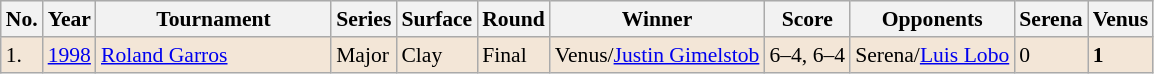<table class="sortable wikitable" style="font-size:90%;">
<tr style="background:#eee;">
<th>No.</th>
<th>Year</th>
<th width=150>Tournament</th>
<th>Series</th>
<th>Surface</th>
<th>Round</th>
<th>Winner</th>
<th>Score</th>
<th>Opponents</th>
<th>Serena</th>
<th>Venus</th>
</tr>
<tr style="background:#f3e6d7">
<td>1.</td>
<td><a href='#'>1998</a></td>
<td><a href='#'>Roland Garros</a></td>
<td>Major</td>
<td>Clay</td>
<td>Final</td>
<td>Venus/<a href='#'>Justin Gimelstob</a></td>
<td>6–4, 6–4</td>
<td>Serena/<a href='#'>Luis Lobo</a></td>
<td>0</td>
<td><strong>1</strong></td>
</tr>
</table>
